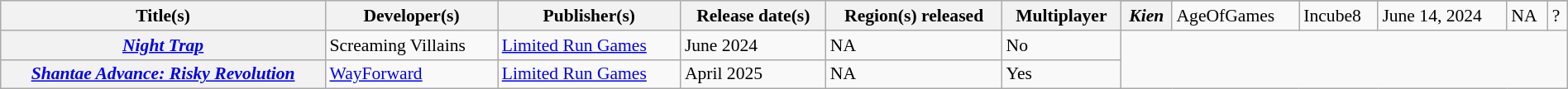<table class="wikitable sortable sticky-header-multi plainrowheaders" id="softwarelist" style="width:100%; font-size:90%;">
<tr>
<th rowspan="2">Title(s)</th>
<th rowspan="2">Developer(s)</th>
<th rowspan="2">Publisher(s)</th>
<th rowspan="2">Release date(s)</th>
<th rowspan="2">Region(s) released</th>
<th rowspan="2">Multiplayer</th>
</tr>
<tr>
<th scope="row"><em>Kien</em></th>
<td>AgeOfGames</td>
<td>Incube8</td>
<td>June 14, 2024</td>
<td>NA</td>
<td>?</td>
</tr>
<tr>
<th scope="row"><em><a href='#'>Night Trap</a></em></th>
<td>Screaming Villains</td>
<td><a href='#'>Limited Run Games</a></td>
<td>June 2024</td>
<td>NA</td>
<td>No</td>
</tr>
<tr>
<th scope="row"><em><a href='#'>Shantae Advance: Risky Revolution</a></em></th>
<td><a href='#'>WayForward</a></td>
<td><a href='#'>Limited Run Games</a></td>
<td>April 2025</td>
<td>NA</td>
<td>Yes</td>
</tr>
</table>
